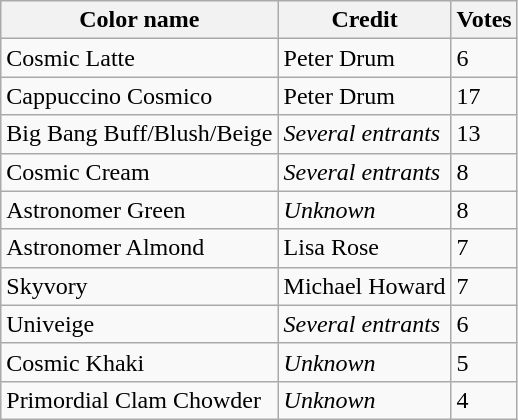<table class="wikitable sortable">
<tr>
<th>Color name</th>
<th>Credit</th>
<th>Votes</th>
</tr>
<tr>
<td>Cosmic Latte</td>
<td>Peter Drum</td>
<td>6</td>
</tr>
<tr>
<td>Cappuccino Cosmico</td>
<td>Peter Drum</td>
<td>17</td>
</tr>
<tr>
<td>Big Bang Buff/Blush/Beige</td>
<td><em>Several entrants</em></td>
<td>13</td>
</tr>
<tr>
<td>Cosmic Cream</td>
<td><em>Several entrants</em></td>
<td>8</td>
</tr>
<tr>
<td>Astronomer Green</td>
<td><em>Unknown</em></td>
<td>8</td>
</tr>
<tr>
<td>Astronomer Almond</td>
<td>Lisa Rose</td>
<td>7</td>
</tr>
<tr>
<td>Skyvory</td>
<td>Michael Howard</td>
<td>7</td>
</tr>
<tr>
<td>Univeige</td>
<td><em>Several entrants</em></td>
<td>6</td>
</tr>
<tr>
<td>Cosmic Khaki</td>
<td><em>Unknown</em></td>
<td>5</td>
</tr>
<tr>
<td>Primordial Clam Chowder</td>
<td><em>Unknown</em></td>
<td>4</td>
</tr>
</table>
